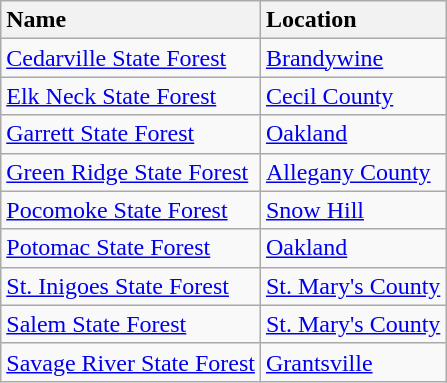<table class="wikitable">
<tr>
<th style="text-align:left">Name<br></th>
<th style="text-align:left">Location<br></th>
</tr>
<tr>
<td><a href='#'>Cedarville State Forest</a></td>
<td><a href='#'>Brandywine</a></td>
</tr>
<tr>
<td><a href='#'>Elk Neck State Forest</a></td>
<td><a href='#'>Cecil County</a></td>
</tr>
<tr>
<td><a href='#'>Garrett State Forest</a></td>
<td><a href='#'>Oakland</a></td>
</tr>
<tr>
<td><a href='#'>Green Ridge State Forest</a></td>
<td><a href='#'>Allegany County</a></td>
</tr>
<tr>
<td><a href='#'>Pocomoke State Forest</a></td>
<td><a href='#'>Snow Hill</a></td>
</tr>
<tr>
<td><a href='#'>Potomac State Forest</a></td>
<td><a href='#'>Oakland</a></td>
</tr>
<tr>
<td><a href='#'>St. Inigoes State Forest</a></td>
<td><a href='#'>St. Mary's County</a></td>
</tr>
<tr>
<td><a href='#'>Salem State Forest</a></td>
<td><a href='#'>St. Mary's County</a></td>
</tr>
<tr>
<td><a href='#'>Savage River State Forest</a></td>
<td><a href='#'>Grantsville</a></td>
</tr>
</table>
